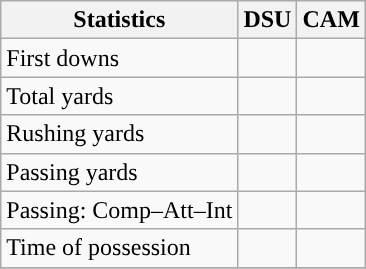<table class="wikitable" style="float: left;">
<tr>
<th>Statistics</th>
<th>DSU</th>
<th>CAM</th>
</tr>
<tr>
<td>First downs</td>
<td></td>
<td></td>
</tr>
<tr>
<td>Total yards</td>
<td></td>
<td></td>
</tr>
<tr>
<td>Rushing yards</td>
<td></td>
<td></td>
</tr>
<tr>
<td>Passing yards</td>
<td></td>
<td></td>
</tr>
<tr>
<td>Passing: Comp–Att–Int</td>
<td></td>
<td></td>
</tr>
<tr>
<td>Time of possession</td>
<td></td>
<td></td>
</tr>
<tr>
</tr>
</table>
